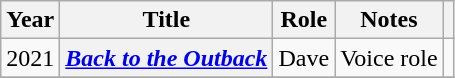<table class="wikitable sortable plainrowheaders">
<tr>
<th scope="col">Year</th>
<th scope="col">Title</th>
<th scope="col">Role</th>
<th scope="col" class="unsortable">Notes</th>
<th scope="col" class="unsortable"></th>
</tr>
<tr>
<td>2021</td>
<th scope="row"><em><a href='#'>Back to the Outback</a></em></th>
<td>Dave</td>
<td>Voice role</td>
<td style="text-align:center;"></td>
</tr>
<tr>
</tr>
</table>
